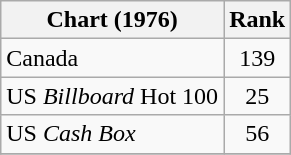<table class="wikitable sortable">
<tr>
<th>Chart (1976)</th>
<th style="text-align:center;">Rank</th>
</tr>
<tr>
<td>Canada </td>
<td style="text-align:center;">139</td>
</tr>
<tr>
<td>US <em>Billboard</em> Hot 100</td>
<td style="text-align:center;">25</td>
</tr>
<tr>
<td>US <em>Cash Box</em> </td>
<td style="text-align:center;">56</td>
</tr>
<tr>
</tr>
</table>
